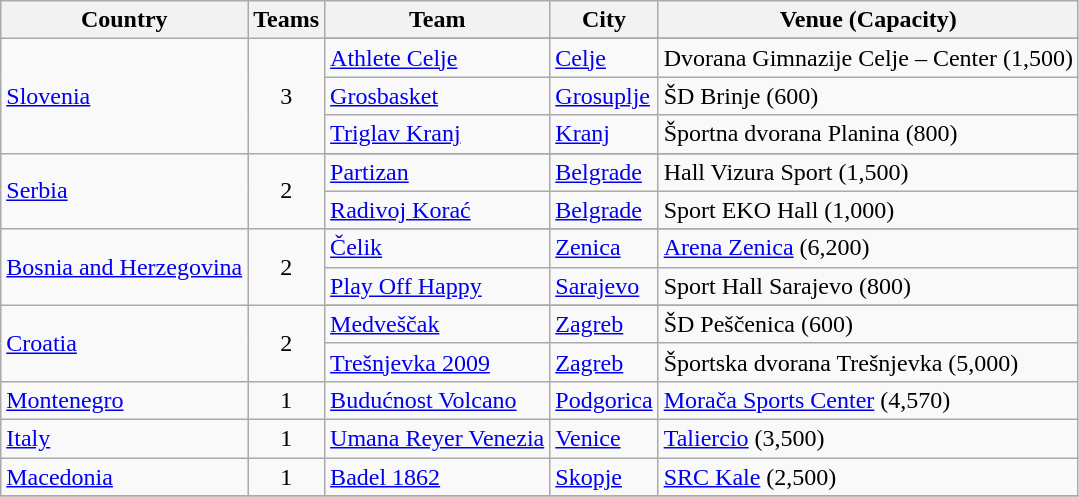<table class="wikitable">
<tr>
<th>Country</th>
<th>Teams</th>
<th>Team</th>
<th>City</th>
<th>Venue (Capacity)</th>
</tr>
<tr>
<td rowspan=4> <a href='#'>Slovenia</a></td>
<td align=center rowspan=4>3</td>
</tr>
<tr>
<td><a href='#'>Athlete Celje</a></td>
<td><a href='#'>Celje</a></td>
<td>Dvorana Gimnazije Celje – Center (1,500)</td>
</tr>
<tr>
<td><a href='#'>Grosbasket</a></td>
<td><a href='#'>Grosuplje</a></td>
<td>ŠD Brinje (600)</td>
</tr>
<tr>
<td><a href='#'>Triglav Kranj</a></td>
<td><a href='#'>Kranj</a></td>
<td>Športna dvorana Planina (800)</td>
</tr>
<tr>
<td rowspan=3> <a href='#'>Serbia</a></td>
<td align=center rowspan=3>2</td>
</tr>
<tr>
<td><a href='#'>Partizan</a></td>
<td><a href='#'>Belgrade</a></td>
<td>Hall Vizura Sport (1,500)</td>
</tr>
<tr>
<td><a href='#'>Radivoj Korać</a></td>
<td><a href='#'>Belgrade</a></td>
<td>Sport EKO Hall (1,000)</td>
</tr>
<tr>
<td rowspan=3> <a href='#'>Bosnia and Herzegovina</a></td>
<td align=center rowspan=3>2</td>
</tr>
<tr>
<td><a href='#'>Čelik</a></td>
<td><a href='#'>Zenica</a></td>
<td><a href='#'>Arena Zenica</a> (6,200)</td>
</tr>
<tr>
<td><a href='#'>Play Off Happy</a></td>
<td><a href='#'>Sarajevo</a></td>
<td>Sport Hall Sarajevo (800)</td>
</tr>
<tr>
<td rowspan=3> <a href='#'>Croatia</a></td>
<td align=center rowspan=3>2</td>
</tr>
<tr>
<td><a href='#'>Medveščak</a></td>
<td><a href='#'>Zagreb</a></td>
<td>ŠD Peščenica (600)</td>
</tr>
<tr>
<td><a href='#'>Trešnjevka 2009</a></td>
<td><a href='#'>Zagreb</a></td>
<td>Športska dvorana Trešnjevka (5,000)</td>
</tr>
<tr>
<td> <a href='#'>Montenegro</a></td>
<td align=center>1</td>
<td><a href='#'>Budućnost Volcano</a></td>
<td><a href='#'>Podgorica</a></td>
<td><a href='#'>Morača Sports Center</a> (4,570)</td>
</tr>
<tr>
<td> <a href='#'>Italy</a></td>
<td align=center>1</td>
<td><a href='#'>Umana Reyer Venezia</a></td>
<td><a href='#'>Venice</a></td>
<td><a href='#'>Taliercio</a> (3,500)</td>
</tr>
<tr>
<td> <a href='#'>Macedonia</a></td>
<td align=center>1</td>
<td><a href='#'>Badel 1862</a></td>
<td><a href='#'>Skopje</a></td>
<td><a href='#'>SRC Kale</a> (2,500)</td>
</tr>
<tr>
</tr>
</table>
